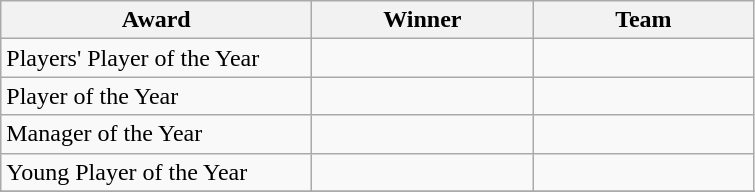<table class="wikitable">
<tr>
<th width=200>Award</th>
<th width=140>Winner</th>
<th width=140>Team</th>
</tr>
<tr>
<td>Players' Player of the Year</td>
<td></td>
<td></td>
</tr>
<tr>
<td>Player of the Year</td>
<td></td>
<td></td>
</tr>
<tr>
<td>Manager of the Year</td>
<td></td>
<td></td>
</tr>
<tr>
<td>Young Player of the Year</td>
<td></td>
<td></td>
</tr>
<tr>
</tr>
</table>
